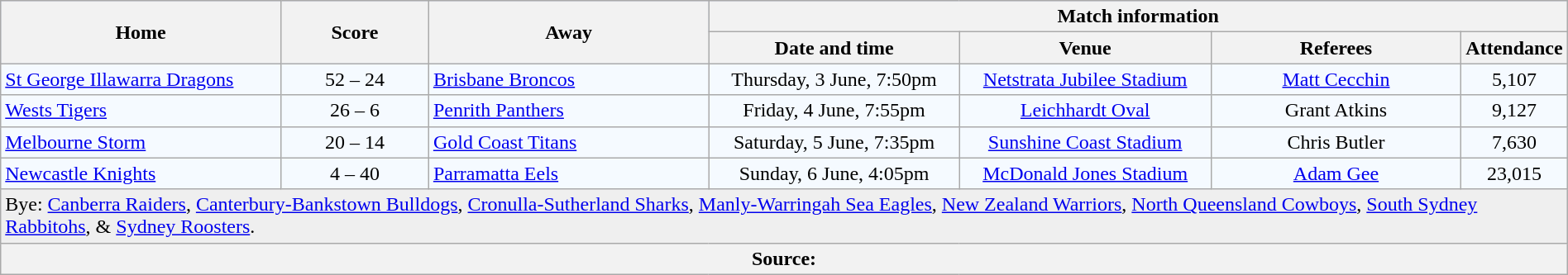<table class="wikitable" style="border-collapse:collapse; text-align:center; width:100%;">
<tr style="background:#c1d8ff;">
<th rowspan="2" style="width:19%;">Home</th>
<th rowspan="2" style="width:10%;">Score</th>
<th rowspan="2" style="width:19%;">Away</th>
<th colspan="6">Match information</th>
</tr>
<tr style="background:#efefef;">
<th width="17%">Date and time</th>
<th width="17%">Venue</th>
<th width="17%">Referees</th>
<th width="5%">Attendance</th>
</tr>
<tr style="text-align:center; background:#f5faff;">
<td align="left"> <a href='#'>St George Illawarra Dragons</a></td>
<td>52 – 24</td>
<td align="left"> <a href='#'>Brisbane Broncos</a></td>
<td>Thursday, 3 June, 7:50pm</td>
<td><a href='#'>Netstrata Jubilee Stadium</a></td>
<td><a href='#'>Matt Cecchin</a></td>
<td>5,107</td>
</tr>
<tr style="text-align:center; background:#f5faff;">
<td align="left"> <a href='#'>Wests Tigers</a></td>
<td>26 – 6</td>
<td align="left"> <a href='#'>Penrith Panthers</a></td>
<td>Friday, 4 June, 7:55pm</td>
<td><a href='#'>Leichhardt Oval</a></td>
<td>Grant Atkins</td>
<td>9,127</td>
</tr>
<tr style="text-align:center; background:#f5faff;">
<td align="left"> <a href='#'>Melbourne Storm</a></td>
<td>20 – 14</td>
<td align="left"> <a href='#'>Gold Coast Titans</a></td>
<td>Saturday, 5 June, 7:35pm</td>
<td><a href='#'>Sunshine Coast Stadium</a></td>
<td>Chris Butler</td>
<td>7,630</td>
</tr>
<tr style="text-align:center; background:#f5faff;">
<td align="left"> <a href='#'>Newcastle Knights</a></td>
<td>4 – 40</td>
<td align="left"> <a href='#'>Parramatta Eels</a></td>
<td>Sunday, 6 June, 4:05pm</td>
<td><a href='#'>McDonald Jones Stadium</a></td>
<td><a href='#'>Adam Gee</a></td>
<td>23,015</td>
</tr>
<tr style="text-align:center; background:#efefef;">
<td colspan="7" align="left">Bye: <a href='#'>Canberra Raiders</a>, <a href='#'>Canterbury-Bankstown Bulldogs</a>, <a href='#'>Cronulla-Sutherland Sharks</a>, <a href='#'>Manly-Warringah Sea Eagles</a>, <a href='#'>New Zealand Warriors</a>, <a href='#'>North Queensland Cowboys</a>, <a href='#'>South Sydney Rabbitohs</a>, & <a href='#'>Sydney Roosters</a>.</td>
</tr>
<tr>
<th colspan="7">Source:</th>
</tr>
</table>
